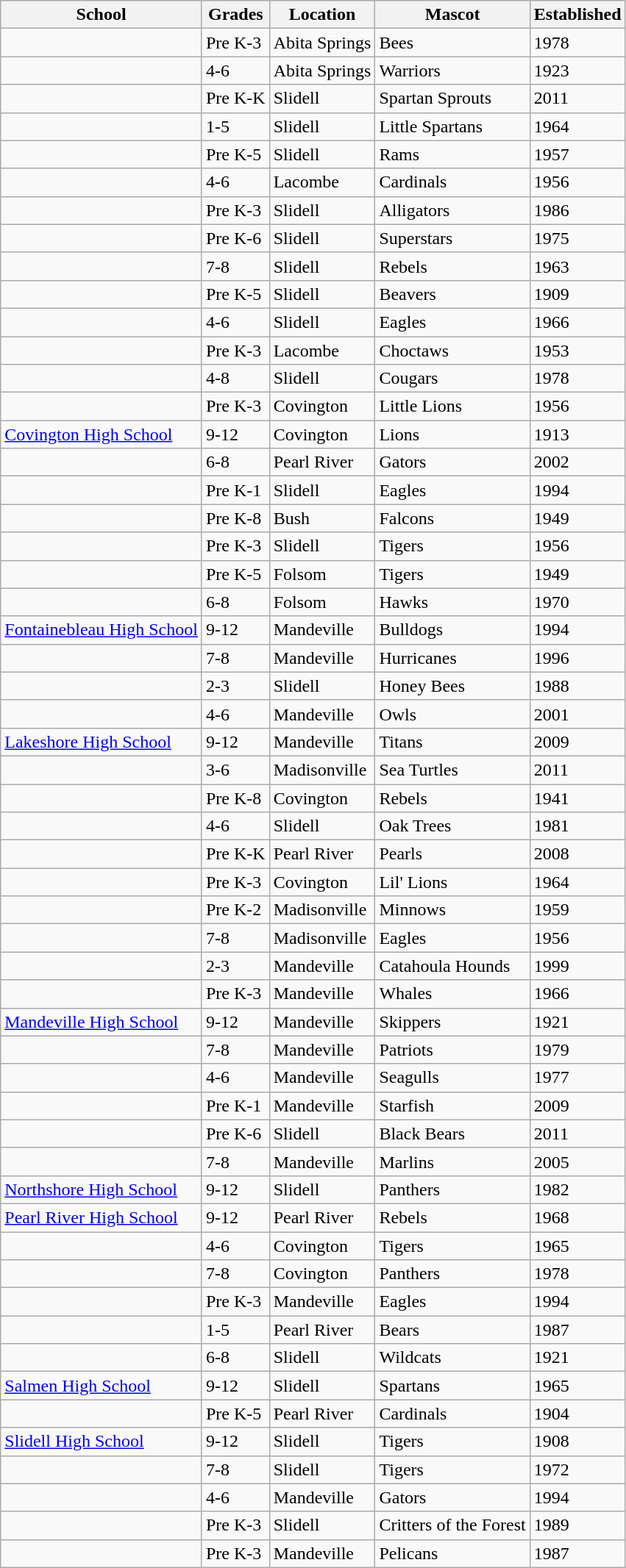<table class="wikitable sortable mw-collapsible">
<tr>
<th>School</th>
<th>Grades</th>
<th>Location</th>
<th>Mascot</th>
<th>Established</th>
</tr>
<tr>
<td></td>
<td>Pre K-3</td>
<td>Abita Springs</td>
<td>Bees</td>
<td>1978</td>
</tr>
<tr>
<td></td>
<td>4-6</td>
<td>Abita Springs</td>
<td>Warriors</td>
<td>1923</td>
</tr>
<tr>
<td></td>
<td>Pre K-K</td>
<td>Slidell</td>
<td>Spartan Sprouts</td>
<td>2011</td>
</tr>
<tr>
<td></td>
<td>1-5</td>
<td>Slidell</td>
<td>Little Spartans</td>
<td>1964</td>
</tr>
<tr>
<td></td>
<td>Pre K-5</td>
<td>Slidell</td>
<td>Rams</td>
<td>1957</td>
</tr>
<tr>
<td></td>
<td>4-6</td>
<td>Lacombe</td>
<td>Cardinals</td>
<td>1956</td>
</tr>
<tr>
<td></td>
<td>Pre K-3</td>
<td>Slidell</td>
<td>Alligators</td>
<td>1986</td>
</tr>
<tr>
<td></td>
<td>Pre K-6</td>
<td>Slidell</td>
<td>Superstars</td>
<td>1975</td>
</tr>
<tr>
<td></td>
<td>7-8</td>
<td>Slidell</td>
<td>Rebels</td>
<td>1963</td>
</tr>
<tr>
<td></td>
<td>Pre K-5</td>
<td>Slidell</td>
<td>Beavers</td>
<td>1909</td>
</tr>
<tr>
<td></td>
<td>4-6</td>
<td>Slidell</td>
<td>Eagles</td>
<td>1966</td>
</tr>
<tr>
<td></td>
<td>Pre K-3</td>
<td>Lacombe</td>
<td>Choctaws</td>
<td>1953</td>
</tr>
<tr>
<td></td>
<td>4-8</td>
<td>Slidell</td>
<td>Cougars</td>
<td>1978</td>
</tr>
<tr>
<td></td>
<td>Pre K-3</td>
<td>Covington</td>
<td>Little Lions</td>
<td>1956</td>
</tr>
<tr>
<td><a href='#'>Covington High School</a></td>
<td>9-12</td>
<td>Covington</td>
<td>Lions</td>
<td>1913</td>
</tr>
<tr>
<td></td>
<td>6-8</td>
<td>Pearl River</td>
<td>Gators</td>
<td>2002</td>
</tr>
<tr>
<td></td>
<td>Pre K-1</td>
<td>Slidell</td>
<td>Eagles</td>
<td>1994</td>
</tr>
<tr>
<td></td>
<td>Pre K-8</td>
<td>Bush</td>
<td>Falcons</td>
<td>1949</td>
</tr>
<tr>
<td></td>
<td>Pre K-3</td>
<td>Slidell</td>
<td>Tigers</td>
<td>1956</td>
</tr>
<tr>
<td></td>
<td>Pre K-5</td>
<td>Folsom</td>
<td>Tigers</td>
<td>1949</td>
</tr>
<tr>
<td></td>
<td>6-8</td>
<td>Folsom</td>
<td>Hawks</td>
<td>1970</td>
</tr>
<tr>
<td><a href='#'>Fontainebleau High School</a></td>
<td>9-12</td>
<td>Mandeville</td>
<td>Bulldogs</td>
<td>1994</td>
</tr>
<tr>
<td></td>
<td>7-8</td>
<td>Mandeville</td>
<td>Hurricanes</td>
<td>1996</td>
</tr>
<tr>
<td></td>
<td>2-3</td>
<td>Slidell</td>
<td>Honey Bees</td>
<td>1988</td>
</tr>
<tr>
<td></td>
<td>4-6</td>
<td>Mandeville</td>
<td>Owls</td>
<td>2001</td>
</tr>
<tr>
<td><a href='#'>Lakeshore High School</a></td>
<td>9-12</td>
<td>Mandeville</td>
<td>Titans</td>
<td>2009</td>
</tr>
<tr>
<td></td>
<td>3-6</td>
<td>Madisonville</td>
<td>Sea Turtles</td>
<td>2011</td>
</tr>
<tr>
<td></td>
<td>Pre K-8</td>
<td>Covington</td>
<td>Rebels</td>
<td>1941</td>
</tr>
<tr>
<td></td>
<td>4-6</td>
<td>Slidell</td>
<td>Oak Trees</td>
<td>1981</td>
</tr>
<tr>
<td></td>
<td>Pre K-K</td>
<td>Pearl River</td>
<td>Pearls</td>
<td>2008</td>
</tr>
<tr>
<td></td>
<td>Pre K-3</td>
<td>Covington</td>
<td>Lil' Lions</td>
<td>1964</td>
</tr>
<tr>
<td></td>
<td>Pre K-2</td>
<td>Madisonville</td>
<td>Minnows</td>
<td>1959</td>
</tr>
<tr>
<td></td>
<td>7-8</td>
<td>Madisonville</td>
<td>Eagles</td>
<td>1956</td>
</tr>
<tr>
<td></td>
<td>2-3</td>
<td>Mandeville</td>
<td>Catahoula Hounds</td>
<td>1999</td>
</tr>
<tr>
<td></td>
<td>Pre K-3</td>
<td>Mandeville</td>
<td>Whales</td>
<td>1966</td>
</tr>
<tr>
<td><a href='#'>Mandeville High School</a></td>
<td>9-12</td>
<td>Mandeville</td>
<td>Skippers</td>
<td>1921</td>
</tr>
<tr>
<td></td>
<td>7-8</td>
<td>Mandeville</td>
<td>Patriots</td>
<td>1979</td>
</tr>
<tr>
<td></td>
<td>4-6</td>
<td>Mandeville</td>
<td>Seagulls</td>
<td>1977</td>
</tr>
<tr>
<td></td>
<td>Pre K-1</td>
<td>Mandeville</td>
<td>Starfish</td>
<td>2009</td>
</tr>
<tr>
<td></td>
<td>Pre K-6</td>
<td>Slidell</td>
<td>Black Bears</td>
<td>2011</td>
</tr>
<tr>
<td></td>
<td>7-8</td>
<td>Mandeville</td>
<td>Marlins</td>
<td>2005</td>
</tr>
<tr>
<td><a href='#'>Northshore High School</a></td>
<td>9-12</td>
<td>Slidell</td>
<td>Panthers</td>
<td>1982</td>
</tr>
<tr>
<td><a href='#'>Pearl River High School</a></td>
<td>9-12</td>
<td>Pearl River</td>
<td>Rebels</td>
<td>1968</td>
</tr>
<tr>
<td></td>
<td>4-6</td>
<td>Covington</td>
<td>Tigers</td>
<td>1965</td>
</tr>
<tr>
<td></td>
<td>7-8</td>
<td>Covington</td>
<td>Panthers</td>
<td>1978</td>
</tr>
<tr>
<td></td>
<td>Pre K-3</td>
<td>Mandeville</td>
<td>Eagles</td>
<td>1994</td>
</tr>
<tr>
<td></td>
<td>1-5</td>
<td>Pearl River</td>
<td>Bears</td>
<td>1987</td>
</tr>
<tr>
<td></td>
<td>6-8</td>
<td>Slidell</td>
<td>Wildcats</td>
<td>1921</td>
</tr>
<tr>
<td><a href='#'>Salmen High School</a></td>
<td>9-12</td>
<td>Slidell</td>
<td>Spartans</td>
<td>1965</td>
</tr>
<tr>
<td></td>
<td>Pre K-5</td>
<td>Pearl River</td>
<td>Cardinals</td>
<td>1904</td>
</tr>
<tr>
<td><a href='#'>Slidell High School</a></td>
<td>9-12</td>
<td>Slidell</td>
<td>Tigers</td>
<td>1908</td>
</tr>
<tr>
<td></td>
<td>7-8</td>
<td>Slidell</td>
<td>Tigers</td>
<td>1972</td>
</tr>
<tr>
<td></td>
<td>4-6</td>
<td>Mandeville</td>
<td>Gators</td>
<td>1994</td>
</tr>
<tr>
<td></td>
<td>Pre K-3</td>
<td>Slidell</td>
<td>Critters of the Forest</td>
<td>1989</td>
</tr>
<tr>
<td></td>
<td>Pre K-3</td>
<td>Mandeville</td>
<td>Pelicans</td>
<td>1987</td>
</tr>
</table>
